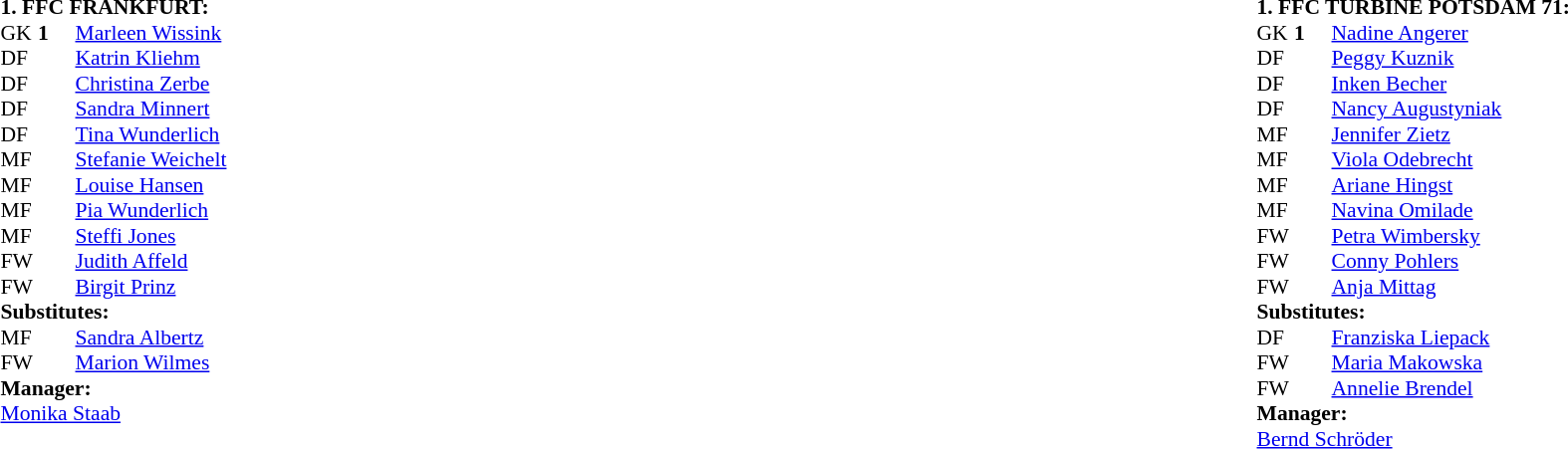<table width="100%">
<tr>
<td valign="top" width="50%"><br><table style="font-size: 90%" cellspacing="0" cellpadding="0">
<tr>
<td colspan="4"><strong>1. FFC FRANKFURT:</strong></td>
</tr>
<tr>
<th width="25"></th>
<th width="25"></th>
</tr>
<tr>
<td>GK</td>
<td><strong>1</strong></td>
<td> <a href='#'>Marleen Wissink</a></td>
</tr>
<tr>
<td>DF</td>
<td><strong></strong></td>
<td> <a href='#'>Katrin Kliehm</a></td>
</tr>
<tr>
<td>DF</td>
<td><strong></strong></td>
<td> <a href='#'>Christina Zerbe</a></td>
</tr>
<tr>
<td>DF</td>
<td><strong></strong></td>
<td> <a href='#'>Sandra Minnert</a></td>
</tr>
<tr>
<td>DF</td>
<td><strong></strong></td>
<td> <a href='#'>Tina Wunderlich</a></td>
</tr>
<tr>
<td>MF</td>
<td><strong></strong></td>
<td> <a href='#'>Stefanie Weichelt</a></td>
<td></td>
<td></td>
</tr>
<tr>
<td>MF</td>
<td><strong></strong></td>
<td> <a href='#'>Louise Hansen</a></td>
</tr>
<tr>
<td>MF</td>
<td><strong></strong></td>
<td> <a href='#'>Pia Wunderlich</a></td>
</tr>
<tr>
<td>MF</td>
<td><strong></strong></td>
<td> <a href='#'>Steffi Jones</a></td>
</tr>
<tr>
<td>FW</td>
<td><strong></strong></td>
<td> <a href='#'>Judith Affeld</a></td>
<td></td>
<td></td>
</tr>
<tr>
<td>FW</td>
<td><strong></strong></td>
<td> <a href='#'>Birgit Prinz</a></td>
</tr>
<tr>
<td colspan=3><strong>Substitutes:</strong></td>
</tr>
<tr>
<td>MF</td>
<td><strong></strong></td>
<td> <a href='#'>Sandra Albertz</a></td>
<td></td>
<td></td>
</tr>
<tr>
<td>FW</td>
<td><strong></strong></td>
<td> <a href='#'>Marion Wilmes</a></td>
<td></td>
<td></td>
</tr>
<tr>
<td colspan=3><strong>Manager:</strong></td>
</tr>
<tr>
<td colspan="4"> <a href='#'>Monika Staab</a></td>
</tr>
</table>
</td>
<td></td>
<td valign="top" width="50%"><br><table style="font-size: 90%" cellspacing="0" cellpadding="0" align="center">
<tr>
<td colspan="4"><strong>1. FFC TURBINE POTSDAM 71:</strong></td>
</tr>
<tr>
<th width="25"></th>
<th width="25"></th>
</tr>
<tr>
<td>GK</td>
<td><strong>1</strong></td>
<td> <a href='#'>Nadine Angerer</a></td>
</tr>
<tr>
<td>DF</td>
<td><strong></strong></td>
<td> <a href='#'>Peggy Kuznik</a></td>
</tr>
<tr>
<td>DF</td>
<td><strong></strong></td>
<td> <a href='#'>Inken Becher</a></td>
</tr>
<tr>
<td>DF</td>
<td><strong></strong></td>
<td> <a href='#'>Nancy Augustyniak</a></td>
<td></td>
<td></td>
</tr>
<tr>
<td>MF</td>
<td><strong></strong></td>
<td> <a href='#'>Jennifer Zietz</a></td>
</tr>
<tr>
<td>MF</td>
<td><strong></strong></td>
<td> <a href='#'>Viola Odebrecht</a></td>
</tr>
<tr>
<td>MF</td>
<td><strong></strong></td>
<td> <a href='#'>Ariane Hingst</a></td>
</tr>
<tr>
<td>MF</td>
<td><strong></strong></td>
<td> <a href='#'>Navina Omilade</a></td>
</tr>
<tr>
<td>FW</td>
<td><strong></strong></td>
<td> <a href='#'>Petra Wimbersky</a></td>
<td></td>
<td></td>
</tr>
<tr>
<td>FW</td>
<td><strong></strong></td>
<td> <a href='#'>Conny Pohlers</a></td>
<td></td>
<td></td>
</tr>
<tr>
<td>FW</td>
<td><strong></strong></td>
<td> <a href='#'>Anja Mittag</a></td>
</tr>
<tr>
<td colspan=3><strong>Substitutes:</strong></td>
</tr>
<tr>
<td>DF</td>
<td><strong></strong></td>
<td> <a href='#'>Franziska Liepack</a></td>
<td></td>
<td></td>
</tr>
<tr>
<td>FW</td>
<td><strong></strong></td>
<td> <a href='#'>Maria Makowska</a></td>
<td></td>
<td></td>
</tr>
<tr>
<td>FW</td>
<td><strong></strong></td>
<td> <a href='#'>Annelie Brendel</a></td>
<td></td>
<td></td>
</tr>
<tr>
<td colspan=3><strong>Manager:</strong></td>
</tr>
<tr>
<td colspan="4"> <a href='#'>Bernd Schröder</a></td>
</tr>
</table>
</td>
</tr>
</table>
